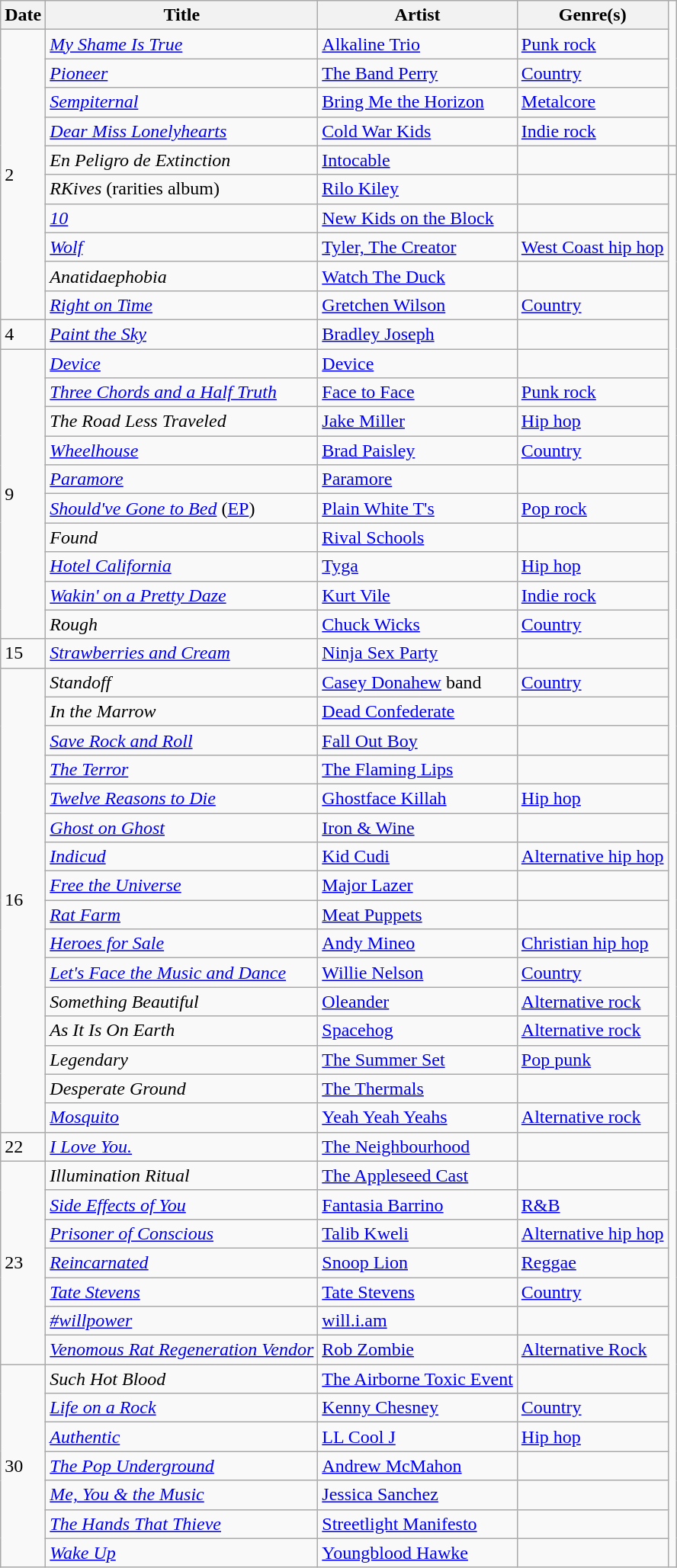<table class="wikitable" style="text-align: left;">
<tr>
<th>Date</th>
<th>Title</th>
<th>Artist</th>
<th>Genre(s)</th>
</tr>
<tr>
<td rowspan="10">2</td>
<td><em><a href='#'>My Shame Is True</a></em></td>
<td><a href='#'>Alkaline Trio</a></td>
<td><a href='#'>Punk rock</a></td>
</tr>
<tr>
<td><em><a href='#'>Pioneer</a></em></td>
<td><a href='#'>The Band Perry</a></td>
<td><a href='#'>Country</a></td>
</tr>
<tr>
<td><em><a href='#'>Sempiternal</a></em></td>
<td><a href='#'>Bring Me the Horizon</a></td>
<td><a href='#'>Metalcore</a></td>
</tr>
<tr>
<td><em><a href='#'>Dear Miss Lonelyhearts</a></em></td>
<td><a href='#'>Cold War Kids</a></td>
<td><a href='#'>Indie rock</a></td>
</tr>
<tr>
<td><em>En Peligro de Extinction</em></td>
<td><a href='#'>Intocable</a></td>
<td></td>
<td></td>
</tr>
<tr>
<td><em>RKives</em> (rarities album)</td>
<td><a href='#'>Rilo Kiley</a></td>
<td></td>
</tr>
<tr>
<td><em><a href='#'>10</a></em></td>
<td><a href='#'>New Kids on the Block</a></td>
<td></td>
</tr>
<tr>
<td><em><a href='#'>Wolf</a></em></td>
<td><a href='#'>Tyler, The Creator</a></td>
<td><a href='#'>West Coast hip hop</a></td>
</tr>
<tr>
<td><em>Anatidaephobia</em></td>
<td><a href='#'>Watch The Duck</a></td>
<td></td>
</tr>
<tr>
<td><em><a href='#'>Right on Time</a></em></td>
<td><a href='#'>Gretchen Wilson</a></td>
<td><a href='#'>Country</a></td>
</tr>
<tr>
<td>4</td>
<td><em><a href='#'>Paint the Sky</a></em></td>
<td><a href='#'>Bradley Joseph</a></td>
<td></td>
</tr>
<tr>
<td rowspan="10">9</td>
<td><em><a href='#'>Device</a></em></td>
<td><a href='#'>Device</a></td>
<td></td>
</tr>
<tr>
<td><em><a href='#'>Three Chords and a Half Truth</a></em></td>
<td><a href='#'>Face to Face</a></td>
<td><a href='#'>Punk rock</a></td>
</tr>
<tr>
<td><em>The Road Less Traveled</em></td>
<td><a href='#'>Jake Miller</a></td>
<td><a href='#'>Hip hop</a></td>
</tr>
<tr>
<td><em><a href='#'>Wheelhouse</a></em></td>
<td><a href='#'>Brad Paisley</a></td>
<td><a href='#'>Country</a></td>
</tr>
<tr>
<td><em><a href='#'>Paramore</a></em></td>
<td><a href='#'>Paramore</a></td>
<td></td>
</tr>
<tr>
<td><em><a href='#'>Should've Gone to Bed</a></em> (<a href='#'>EP</a>)</td>
<td><a href='#'>Plain White T's</a></td>
<td><a href='#'>Pop rock</a></td>
</tr>
<tr>
<td><em>Found</em></td>
<td><a href='#'>Rival Schools</a></td>
<td></td>
</tr>
<tr>
<td><em><a href='#'>Hotel California</a></em></td>
<td><a href='#'>Tyga</a></td>
<td><a href='#'>Hip hop</a></td>
</tr>
<tr>
<td><em><a href='#'>Wakin' on a Pretty Daze</a></em></td>
<td><a href='#'>Kurt Vile</a></td>
<td><a href='#'>Indie rock</a></td>
</tr>
<tr>
<td><em>Rough</em></td>
<td><a href='#'>Chuck Wicks</a></td>
<td><a href='#'>Country</a></td>
</tr>
<tr>
<td>15</td>
<td><em><a href='#'>Strawberries and Cream</a></em></td>
<td><a href='#'>Ninja Sex Party</a></td>
<td></td>
</tr>
<tr>
<td rowspan="16">16</td>
<td><em>Standoff</em></td>
<td><a href='#'>Casey Donahew</a> band</td>
<td><a href='#'>Country</a></td>
</tr>
<tr>
<td><em>In the Marrow</em></td>
<td><a href='#'>Dead Confederate</a></td>
<td></td>
</tr>
<tr>
<td><em><a href='#'>Save Rock and Roll</a></em></td>
<td><a href='#'>Fall Out Boy</a></td>
<td></td>
</tr>
<tr>
<td><em><a href='#'>The Terror</a></em></td>
<td><a href='#'>The Flaming Lips</a></td>
<td></td>
</tr>
<tr>
<td><em><a href='#'>Twelve Reasons to Die</a></em></td>
<td><a href='#'>Ghostface Killah</a></td>
<td><a href='#'>Hip hop</a></td>
</tr>
<tr>
<td><em><a href='#'>Ghost on Ghost</a></em></td>
<td><a href='#'>Iron & Wine</a></td>
<td></td>
</tr>
<tr>
<td><em><a href='#'>Indicud</a></em></td>
<td><a href='#'>Kid Cudi</a></td>
<td><a href='#'>Alternative hip hop</a></td>
</tr>
<tr>
<td><em><a href='#'>Free the Universe</a></em></td>
<td><a href='#'>Major Lazer</a></td>
<td></td>
</tr>
<tr>
<td><em><a href='#'>Rat Farm</a></em></td>
<td><a href='#'>Meat Puppets</a></td>
<td></td>
</tr>
<tr>
<td><em><a href='#'>Heroes for Sale</a></em></td>
<td><a href='#'>Andy Mineo</a></td>
<td><a href='#'>Christian hip hop</a></td>
</tr>
<tr>
<td><em><a href='#'>Let's Face the Music and Dance</a></em></td>
<td><a href='#'>Willie Nelson</a></td>
<td><a href='#'>Country</a></td>
</tr>
<tr>
<td><em>Something Beautiful</em></td>
<td><a href='#'>Oleander</a></td>
<td><a href='#'>Alternative rock</a></td>
</tr>
<tr>
<td><em>As It Is On Earth</em></td>
<td><a href='#'>Spacehog</a></td>
<td><a href='#'>Alternative rock</a></td>
</tr>
<tr>
<td><em>Legendary</em></td>
<td><a href='#'>The Summer Set</a></td>
<td><a href='#'>Pop punk</a></td>
</tr>
<tr>
<td><em>Desperate Ground</em></td>
<td><a href='#'>The Thermals</a></td>
<td></td>
</tr>
<tr>
<td><em><a href='#'>Mosquito</a></em></td>
<td><a href='#'>Yeah Yeah Yeahs</a></td>
<td><a href='#'>Alternative rock</a></td>
</tr>
<tr>
<td>22</td>
<td><em><a href='#'>I Love You.</a></em></td>
<td><a href='#'>The Neighbourhood</a></td>
<td></td>
</tr>
<tr>
<td rowspan="7">23</td>
<td><em>Illumination Ritual</em></td>
<td><a href='#'>The Appleseed Cast</a></td>
<td></td>
</tr>
<tr>
<td><em><a href='#'>Side Effects of You</a></em></td>
<td><a href='#'>Fantasia Barrino</a></td>
<td><a href='#'>R&B</a></td>
</tr>
<tr>
<td><em><a href='#'>Prisoner of Conscious</a></em></td>
<td><a href='#'>Talib Kweli</a></td>
<td><a href='#'>Alternative hip hop</a></td>
</tr>
<tr>
<td><em><a href='#'>Reincarnated</a></em></td>
<td><a href='#'>Snoop Lion</a></td>
<td><a href='#'>Reggae</a></td>
</tr>
<tr>
<td><em><a href='#'>Tate Stevens</a></em></td>
<td><a href='#'>Tate Stevens</a></td>
<td><a href='#'>Country</a></td>
</tr>
<tr>
<td><em><a href='#'>#willpower</a></em></td>
<td><a href='#'>will.i.am</a></td>
<td></td>
</tr>
<tr>
<td><em><a href='#'>Venomous Rat Regeneration Vendor</a></em></td>
<td><a href='#'>Rob Zombie</a></td>
<td><a href='#'>Alternative Rock</a></td>
</tr>
<tr>
<td rowspan="7">30</td>
<td><em>Such Hot Blood</em></td>
<td><a href='#'>The Airborne Toxic Event</a></td>
<td></td>
</tr>
<tr>
<td><em><a href='#'>Life on a Rock</a></em></td>
<td><a href='#'>Kenny Chesney</a></td>
<td><a href='#'>Country</a></td>
</tr>
<tr>
<td><em><a href='#'>Authentic</a></em></td>
<td><a href='#'>LL Cool J</a></td>
<td><a href='#'>Hip hop</a></td>
</tr>
<tr>
<td><em><a href='#'>The Pop Underground</a></em></td>
<td><a href='#'>Andrew McMahon</a></td>
<td></td>
</tr>
<tr>
<td><em><a href='#'>Me, You & the Music</a></em></td>
<td><a href='#'>Jessica Sanchez</a></td>
<td></td>
</tr>
<tr>
<td><em><a href='#'>The Hands That Thieve</a></em></td>
<td><a href='#'>Streetlight Manifesto</a></td>
<td></td>
</tr>
<tr>
<td><em><a href='#'>Wake Up</a></em></td>
<td><a href='#'>Youngblood Hawke</a></td>
<td></td>
</tr>
</table>
